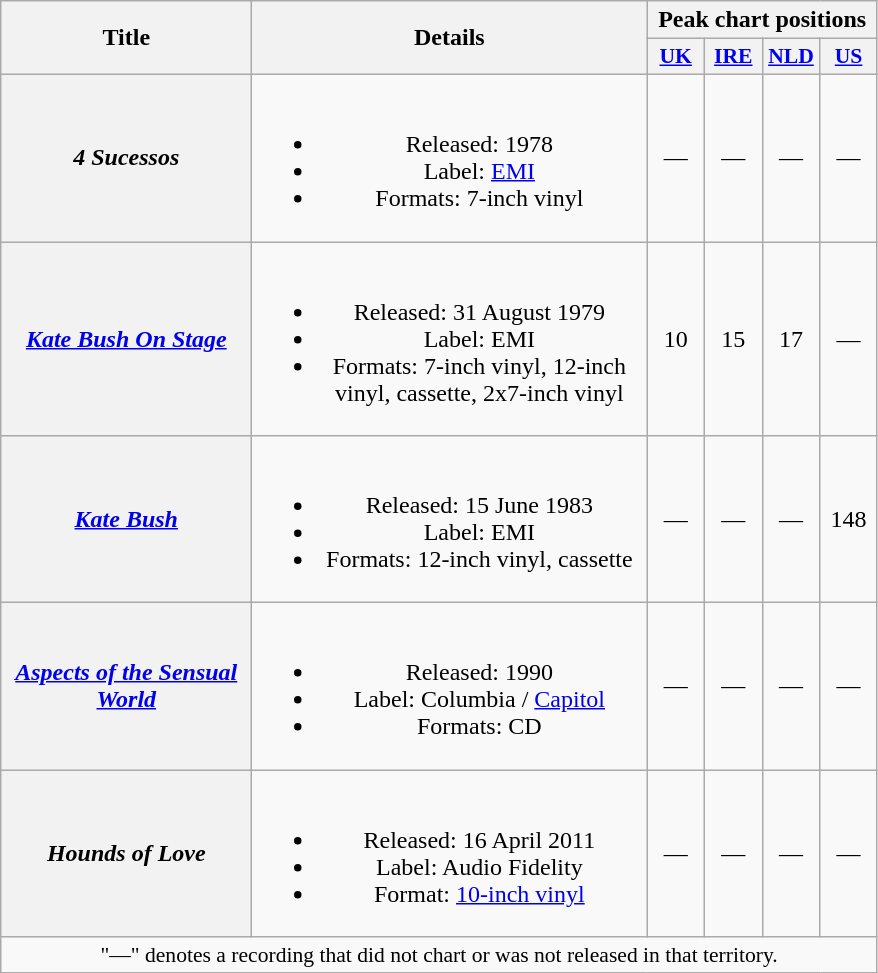<table class="wikitable plainrowheaders" style="text-align:center; border:1">
<tr>
<th scope="col" rowspan="2" style="width:10em;">Title</th>
<th scope="col" rowspan="2" style="width:16em;">Details</th>
<th scope="col" colspan="5">Peak chart positions</th>
</tr>
<tr>
<th scope="col" style="width:2.2em;font-size:90%;"><a href='#'>UK</a><br></th>
<th scope="col" style="width:2.2em;font-size:90%;"><a href='#'>IRE</a><br></th>
<th scope="col" style="width:2.2em;font-size:90%;"><a href='#'>NLD</a><br></th>
<th scope="col" style="width:2.2em;font-size:90%;"><a href='#'>US</a><br></th>
</tr>
<tr>
<th scope="row"><em>4 Sucessos</em><br></th>
<td><br><ul><li>Released: 1978</li><li>Label: <a href='#'>EMI</a> </li><li>Formats: 7-inch vinyl</li></ul></td>
<td>—</td>
<td>—</td>
<td>—</td>
<td>—</td>
</tr>
<tr>
<th scope="row"><em><a href='#'>Kate Bush On Stage</a></em></th>
<td><br><ul><li>Released: 31 August 1979</li><li>Label: EMI</li><li>Formats: 7-inch vinyl, 12-inch vinyl, cassette, 2x7-inch vinyl</li></ul></td>
<td>10</td>
<td>15</td>
<td>17</td>
<td>—</td>
</tr>
<tr>
<th scope="row"><em><a href='#'>Kate Bush</a></em></th>
<td><br><ul><li>Released: 15 June 1983</li><li>Label: EMI </li><li>Formats: 12-inch vinyl, cassette</li></ul></td>
<td>—</td>
<td>—</td>
<td>—</td>
<td>148</td>
</tr>
<tr>
<th scope="row"><em><a href='#'>Aspects of the Sensual World</a></em></th>
<td><br><ul><li>Released: 1990</li><li>Label: Columbia  / <a href='#'>Capitol</a> </li><li>Formats: CD</li></ul></td>
<td>—</td>
<td>—</td>
<td>—</td>
<td>—</td>
</tr>
<tr>
<th scope="row"><em>Hounds of Love</em><br></th>
<td><br><ul><li>Released: 16 April 2011</li><li>Label: Audio Fidelity</li><li>Format: <a href='#'>10-inch vinyl</a></li></ul></td>
<td>—</td>
<td>—</td>
<td>—</td>
<td>—</td>
</tr>
<tr>
<td colspan="6" style="font-size:90%">"—" denotes a recording that did not chart or was not released in that territory.</td>
</tr>
</table>
